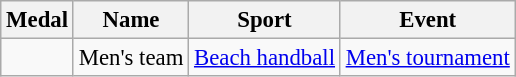<table class="wikitable sortable" style="font-size: 95%;">
<tr>
<th>Medal</th>
<th>Name</th>
<th>Sport</th>
<th>Event</th>
</tr>
<tr>
<td></td>
<td>Men's team</td>
<td><a href='#'>Beach handball</a></td>
<td><a href='#'>Men's tournament</a></td>
</tr>
</table>
